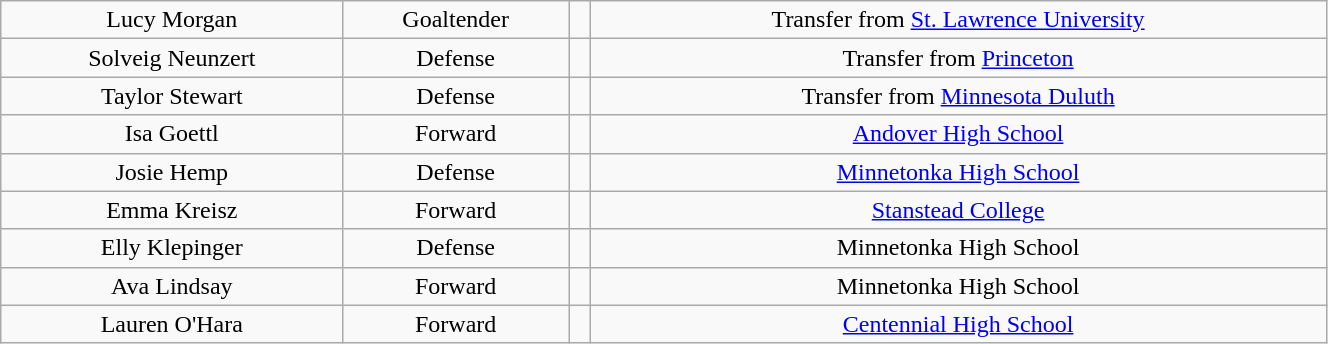<table class="wikitable" width="70%" style="text-align:center;">
<tr>
<td>Lucy Morgan</td>
<td>Goaltender</td>
<td></td>
<td>Transfer from <a href='#'>St. Lawrence University</a></td>
</tr>
<tr>
<td>Solveig Neunzert</td>
<td>Defense</td>
<td></td>
<td>Transfer from <a href='#'>Princeton</a></td>
</tr>
<tr>
<td>Taylor Stewart</td>
<td>Defense</td>
<td></td>
<td>Transfer from <a href='#'>Minnesota Duluth</a></td>
</tr>
<tr>
<td>Isa Goettl</td>
<td>Forward</td>
<td></td>
<td><a href='#'>Andover High School</a></td>
</tr>
<tr>
<td>Josie Hemp</td>
<td>Defense</td>
<td></td>
<td><a href='#'>Minnetonka High School</a></td>
</tr>
<tr>
<td>Emma Kreisz</td>
<td>Forward</td>
<td></td>
<td><a href='#'>Stanstead College</a></td>
</tr>
<tr>
<td>Elly Klepinger</td>
<td>Defense</td>
<td></td>
<td>Minnetonka High School</td>
</tr>
<tr>
<td>Ava Lindsay</td>
<td>Forward</td>
<td></td>
<td>Minnetonka High School</td>
</tr>
<tr>
<td>Lauren O'Hara</td>
<td>Forward</td>
<td></td>
<td><a href='#'>Centennial High School</a></td>
</tr>
</table>
